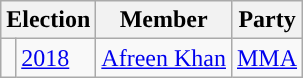<table class="wikitable">
<tr>
<th colspan="2">Election</th>
<th>Member</th>
<th>Party</th>
</tr>
<tr>
<td style="background-color: "></td>
<td><a href='#'>2018</a></td>
<td><a href='#'>Afreen Khan</a></td>
<td><a href='#'>MMA</a></td>
</tr>
</table>
